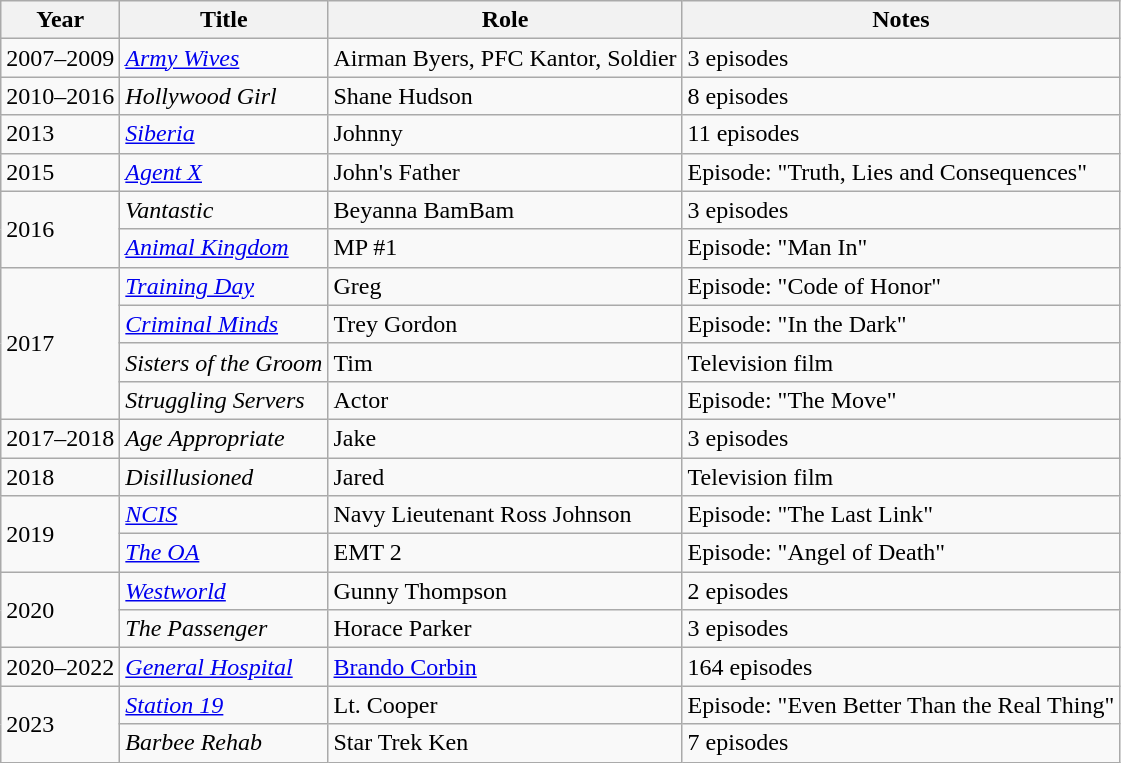<table class="wikitable sortable">
<tr>
<th>Year</th>
<th>Title</th>
<th>Role</th>
<th class="unsortable">Notes</th>
</tr>
<tr>
<td>2007–2009</td>
<td><em><a href='#'>Army Wives</a></em></td>
<td>Airman Byers, PFC Kantor, Soldier</td>
<td>3 episodes</td>
</tr>
<tr>
<td>2010–2016</td>
<td><em>Hollywood Girl</em></td>
<td>Shane Hudson</td>
<td>8 episodes</td>
</tr>
<tr>
<td>2013</td>
<td><a href='#'><em>Siberia</em></a></td>
<td>Johnny</td>
<td>11 episodes</td>
</tr>
<tr>
<td>2015</td>
<td><em><a href='#'>Agent X</a></em></td>
<td>John's Father</td>
<td>Episode: "Truth, Lies and Consequences"</td>
</tr>
<tr>
<td rowspan="2">2016</td>
<td><em>Vantastic</em></td>
<td>Beyanna BamBam</td>
<td>3 episodes</td>
</tr>
<tr>
<td><em><a href='#'>Animal Kingdom</a></em></td>
<td>MP #1</td>
<td>Episode: "Man In"</td>
</tr>
<tr>
<td rowspan="4">2017</td>
<td><em><a href='#'>Training Day</a></em></td>
<td>Greg</td>
<td>Episode: "Code of Honor"</td>
</tr>
<tr>
<td><em><a href='#'>Criminal Minds</a></em></td>
<td>Trey Gordon</td>
<td>Episode: "In the Dark"</td>
</tr>
<tr>
<td><em>Sisters of the Groom</em></td>
<td>Tim</td>
<td>Television film</td>
</tr>
<tr>
<td><em>Struggling Servers</em></td>
<td>Actor</td>
<td>Episode: "The Move"</td>
</tr>
<tr>
<td>2017–2018</td>
<td><em>Age Appropriate</em></td>
<td>Jake</td>
<td>3 episodes</td>
</tr>
<tr>
<td>2018</td>
<td><em>Disillusioned</em></td>
<td>Jared</td>
<td>Television film</td>
</tr>
<tr>
<td rowspan="2">2019</td>
<td><em><a href='#'>NCIS</a></em></td>
<td>Navy Lieutenant Ross Johnson</td>
<td>Episode: "The Last Link"</td>
</tr>
<tr>
<td><em><a href='#'>The OA</a></em></td>
<td>EMT 2</td>
<td>Episode: "Angel of Death"</td>
</tr>
<tr>
<td rowspan="2">2020</td>
<td><em><a href='#'>Westworld</a></em></td>
<td>Gunny Thompson</td>
<td>2 episodes</td>
</tr>
<tr>
<td><em>The Passenger</em></td>
<td>Horace Parker</td>
<td>3 episodes</td>
</tr>
<tr>
<td>2020–2022</td>
<td><em><a href='#'>General Hospital</a></em></td>
<td><a href='#'>Brando Corbin</a></td>
<td>164 episodes</td>
</tr>
<tr>
<td rowspan="2">2023</td>
<td><em><a href='#'>Station 19</a></em></td>
<td>Lt. Cooper</td>
<td>Episode: "Even Better Than the Real Thing"</td>
</tr>
<tr>
<td><em>Barbee Rehab</em></td>
<td>Star Trek Ken</td>
<td>7 episodes</td>
</tr>
</table>
